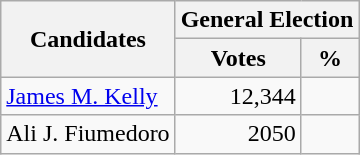<table class=wikitable>
<tr>
<th colspan=1 rowspan=2><strong>Candidates</strong></th>
<th colspan=2><strong>General Election</strong></th>
</tr>
<tr>
<th>Votes</th>
<th>%</th>
</tr>
<tr>
<td><a href='#'>James M. Kelly</a></td>
<td align="right">12,344</td>
<td align="right"></td>
</tr>
<tr>
<td>Ali J. Fiumedoro</td>
<td align="right">2050</td>
<td align="right"></td>
</tr>
</table>
